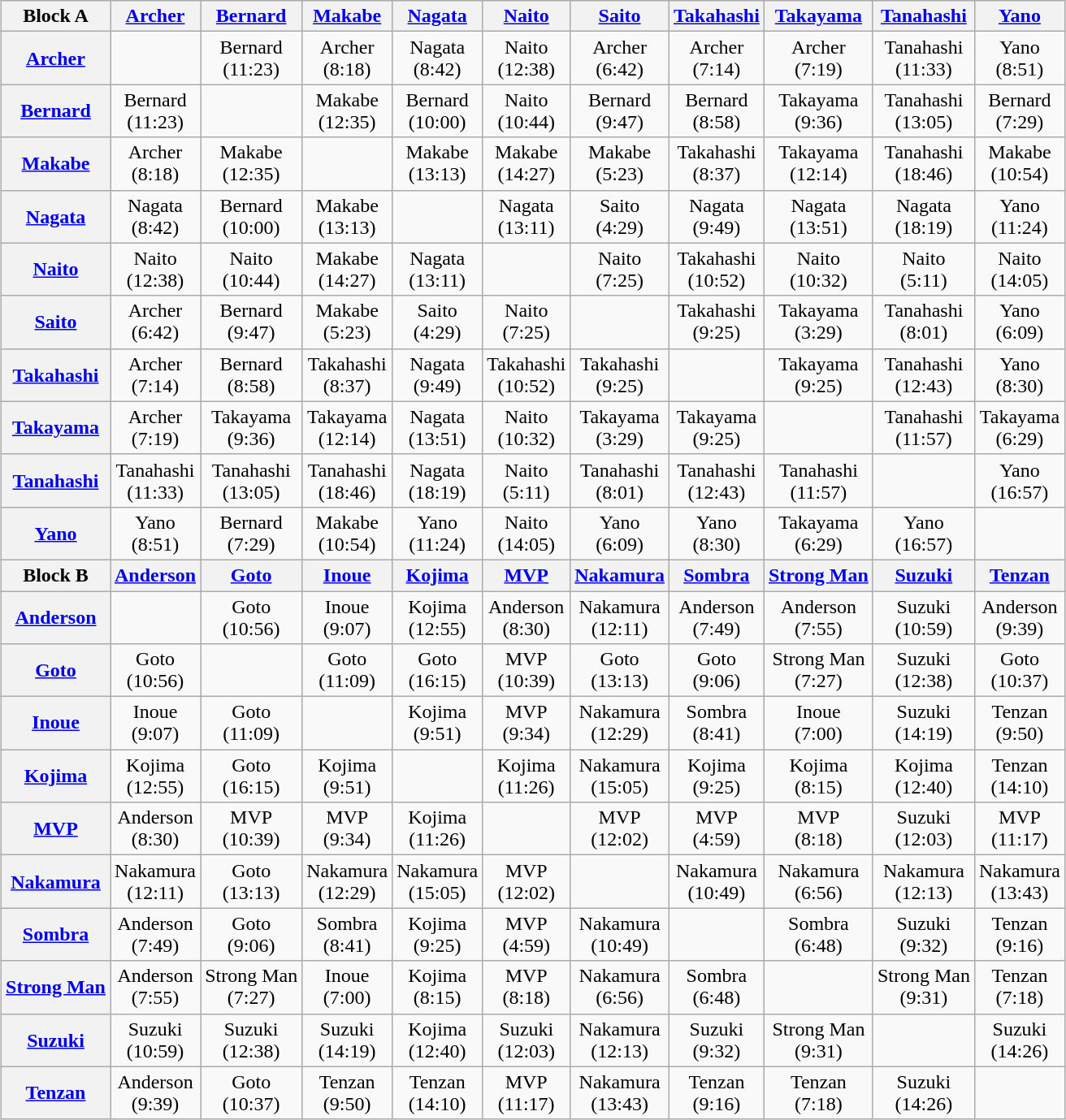<table class="wikitable" align=center style="margin: 1em auto 1em auto">
<tr align="center">
<th>Block A</th>
<th><a href='#'>Archer</a></th>
<th><a href='#'>Bernard</a></th>
<th><a href='#'>Makabe</a></th>
<th><a href='#'>Nagata</a></th>
<th><a href='#'>Naito</a></th>
<th><a href='#'>Saito</a></th>
<th><a href='#'>Takahashi</a></th>
<th><a href='#'>Takayama</a></th>
<th><a href='#'>Tanahashi</a></th>
<th><a href='#'>Yano</a></th>
</tr>
<tr align="center">
<th><a href='#'>Archer</a></th>
<td></td>
<td>Bernard<br>(11:23)</td>
<td>Archer<br>(8:18)</td>
<td>Nagata<br>(8:42)</td>
<td>Naito<br>(12:38)</td>
<td>Archer<br>(6:42)</td>
<td>Archer<br>(7:14)</td>
<td>Archer<br>(7:19)</td>
<td>Tanahashi<br>(11:33)</td>
<td>Yano<br>(8:51)</td>
</tr>
<tr align="center">
<th><a href='#'>Bernard</a></th>
<td>Bernard<br>(11:23)</td>
<td></td>
<td>Makabe<br>(12:35)</td>
<td>Bernard<br>(10:00)</td>
<td>Naito<br>(10:44)</td>
<td>Bernard<br>(9:47)</td>
<td>Bernard<br>(8:58)</td>
<td>Takayama<br>(9:36)</td>
<td>Tanahashi<br>(13:05)</td>
<td>Bernard<br>(7:29)</td>
</tr>
<tr align="center">
<th><a href='#'>Makabe</a></th>
<td>Archer<br>(8:18)</td>
<td>Makabe<br>(12:35)</td>
<td></td>
<td>Makabe<br>(13:13)</td>
<td>Makabe<br>(14:27)</td>
<td>Makabe<br>(5:23)</td>
<td>Takahashi<br>(8:37)</td>
<td>Takayama<br>(12:14)</td>
<td>Tanahashi<br>(18:46)</td>
<td>Makabe<br>(10:54)</td>
</tr>
<tr align="center">
<th><a href='#'>Nagata</a></th>
<td>Nagata<br>(8:42)</td>
<td>Bernard<br>(10:00)</td>
<td>Makabe<br>(13:13)</td>
<td></td>
<td>Nagata<br>(13:11)</td>
<td>Saito<br>(4:29)</td>
<td>Nagata<br>(9:49)</td>
<td>Nagata<br>(13:51)</td>
<td>Nagata<br>(18:19)</td>
<td>Yano<br>(11:24)</td>
</tr>
<tr align="center">
<th><a href='#'>Naito</a></th>
<td>Naito<br>(12:38)</td>
<td>Naito<br>(10:44)</td>
<td>Makabe<br>(14:27)</td>
<td>Nagata<br>(13:11)</td>
<td></td>
<td>Naito<br>(7:25)</td>
<td>Takahashi<br>(10:52)</td>
<td>Naito<br>(10:32)</td>
<td>Naito<br>(5:11)</td>
<td>Naito<br>(14:05)</td>
</tr>
<tr align="center">
<th><a href='#'>Saito</a></th>
<td>Archer<br>(6:42)</td>
<td>Bernard<br>(9:47)</td>
<td>Makabe<br>(5:23)</td>
<td>Saito<br>(4:29)</td>
<td>Naito<br>(7:25)</td>
<td></td>
<td>Takahashi<br>(9:25)</td>
<td>Takayama<br>(3:29)</td>
<td>Tanahashi<br>(8:01)</td>
<td>Yano<br>(6:09)</td>
</tr>
<tr align="center">
<th><a href='#'>Takahashi</a></th>
<td>Archer<br>(7:14)</td>
<td>Bernard<br>(8:58)</td>
<td>Takahashi<br>(8:37)</td>
<td>Nagata<br>(9:49)</td>
<td>Takahashi<br>(10:52)</td>
<td>Takahashi<br>(9:25)</td>
<td></td>
<td>Takayama<br>(9:25)</td>
<td>Tanahashi<br>(12:43)</td>
<td>Yano<br>(8:30)</td>
</tr>
<tr align="center">
<th><a href='#'>Takayama</a></th>
<td>Archer<br>(7:19)</td>
<td>Takayama<br>(9:36)</td>
<td>Takayama<br>(12:14)</td>
<td>Nagata<br>(13:51)</td>
<td>Naito<br>(10:32)</td>
<td>Takayama<br>(3:29)</td>
<td>Takayama<br>(9:25)</td>
<td></td>
<td>Tanahashi<br>(11:57)</td>
<td>Takayama<br>(6:29)</td>
</tr>
<tr align="center">
<th><a href='#'>Tanahashi</a></th>
<td>Tanahashi<br>(11:33)</td>
<td>Tanahashi<br>(13:05)</td>
<td>Tanahashi<br>(18:46)</td>
<td>Nagata<br>(18:19)</td>
<td>Naito<br>(5:11)</td>
<td>Tanahashi<br>(8:01)</td>
<td>Tanahashi<br>(12:43)</td>
<td>Tanahashi<br>(11:57)</td>
<td></td>
<td>Yano<br>(16:57)</td>
</tr>
<tr align="center">
<th><a href='#'>Yano</a></th>
<td>Yano<br>(8:51)</td>
<td>Bernard<br>(7:29)</td>
<td>Makabe<br>(10:54)</td>
<td>Yano<br>(11:24)</td>
<td>Naito<br>(14:05)</td>
<td>Yano<br>(6:09)</td>
<td>Yano<br>(8:30)</td>
<td>Takayama<br>(6:29)</td>
<td>Yano<br>(16:57)</td>
<td></td>
</tr>
<tr align="center">
<th>Block B</th>
<th><a href='#'>Anderson</a></th>
<th><a href='#'>Goto</a></th>
<th><a href='#'>Inoue</a></th>
<th><a href='#'>Kojima</a></th>
<th><a href='#'>MVP</a></th>
<th><a href='#'>Nakamura</a></th>
<th><a href='#'>Sombra</a></th>
<th><a href='#'>Strong Man</a></th>
<th><a href='#'>Suzuki</a></th>
<th><a href='#'>Tenzan</a></th>
</tr>
<tr align="center">
<th><a href='#'>Anderson</a></th>
<td></td>
<td>Goto<br>(10:56)</td>
<td>Inoue<br>(9:07)</td>
<td>Kojima<br>(12:55)</td>
<td>Anderson<br>(8:30)</td>
<td>Nakamura<br>(12:11)</td>
<td>Anderson<br>(7:49)</td>
<td>Anderson<br>(7:55)</td>
<td>Suzuki<br>(10:59)</td>
<td>Anderson<br>(9:39)</td>
</tr>
<tr align="center">
<th><a href='#'>Goto</a></th>
<td>Goto<br>(10:56)</td>
<td></td>
<td>Goto<br>(11:09)</td>
<td>Goto<br>(16:15)</td>
<td>MVP<br>(10:39)</td>
<td>Goto<br>(13:13)</td>
<td>Goto<br>(9:06)</td>
<td>Strong Man<br>(7:27)</td>
<td>Suzuki<br>(12:38)</td>
<td>Goto<br>(10:37)</td>
</tr>
<tr align="center">
<th><a href='#'>Inoue</a></th>
<td>Inoue<br>(9:07)</td>
<td>Goto<br>(11:09)</td>
<td></td>
<td>Kojima<br>(9:51)</td>
<td>MVP<br>(9:34)</td>
<td>Nakamura<br>(12:29)</td>
<td>Sombra<br>(8:41)</td>
<td>Inoue<br>(7:00)</td>
<td>Suzuki<br>(14:19)</td>
<td>Tenzan<br>(9:50)</td>
</tr>
<tr align="center">
<th><a href='#'>Kojima</a></th>
<td>Kojima<br>(12:55)</td>
<td>Goto<br>(16:15)</td>
<td>Kojima<br>(9:51)</td>
<td></td>
<td>Kojima<br>(11:26)</td>
<td>Nakamura<br>(15:05)</td>
<td>Kojima<br>(9:25)</td>
<td>Kojima<br>(8:15)</td>
<td>Kojima<br>(12:40)</td>
<td>Tenzan<br>(14:10)</td>
</tr>
<tr align="center">
<th><a href='#'>MVP</a></th>
<td>Anderson<br>(8:30)</td>
<td>MVP<br>(10:39)</td>
<td>MVP<br>(9:34)</td>
<td>Kojima<br>(11:26)</td>
<td></td>
<td>MVP<br>(12:02)</td>
<td>MVP<br>(4:59)</td>
<td>MVP<br>(8:18)</td>
<td>Suzuki<br>(12:03)</td>
<td>MVP<br>(11:17)</td>
</tr>
<tr align="center">
<th><a href='#'>Nakamura</a></th>
<td>Nakamura<br>(12:11)</td>
<td>Goto<br>(13:13)</td>
<td>Nakamura<br>(12:29)</td>
<td>Nakamura<br>(15:05)</td>
<td>MVP<br>(12:02)</td>
<td></td>
<td>Nakamura<br>(10:49)</td>
<td>Nakamura<br>(6:56)</td>
<td>Nakamura<br>(12:13)</td>
<td>Nakamura<br>(13:43)</td>
</tr>
<tr align="center">
<th><a href='#'>Sombra</a></th>
<td>Anderson<br>(7:49)</td>
<td>Goto<br>(9:06)</td>
<td>Sombra<br>(8:41)</td>
<td>Kojima<br>(9:25)</td>
<td>MVP<br>(4:59)</td>
<td>Nakamura<br>(10:49)</td>
<td></td>
<td>Sombra<br>(6:48)</td>
<td>Suzuki<br>(9:32)</td>
<td>Tenzan<br>(9:16)</td>
</tr>
<tr align="center">
<th><a href='#'>Strong Man</a></th>
<td>Anderson<br>(7:55)</td>
<td>Strong Man<br>(7:27)</td>
<td>Inoue<br>(7:00)</td>
<td>Kojima<br>(8:15)</td>
<td>MVP<br>(8:18)</td>
<td>Nakamura<br>(6:56)</td>
<td>Sombra<br>(6:48)</td>
<td></td>
<td>Strong Man<br>(9:31)</td>
<td>Tenzan<br>(7:18)</td>
</tr>
<tr align="center">
<th><a href='#'>Suzuki</a></th>
<td>Suzuki<br>(10:59)</td>
<td>Suzuki<br>(12:38)</td>
<td>Suzuki<br>(14:19)</td>
<td>Kojima<br>(12:40)</td>
<td>Suzuki<br>(12:03)</td>
<td>Nakamura<br>(12:13)</td>
<td>Suzuki<br>(9:32)</td>
<td>Strong Man<br>(9:31)</td>
<td></td>
<td>Suzuki<br>(14:26)</td>
</tr>
<tr align="center">
<th><a href='#'>Tenzan</a></th>
<td>Anderson<br>(9:39)</td>
<td>Goto<br>(10:37)</td>
<td>Tenzan<br>(9:50)</td>
<td>Tenzan<br>(14:10)</td>
<td>MVP<br>(11:17)</td>
<td>Nakamura<br>(13:43)</td>
<td>Tenzan<br>(9:16)</td>
<td>Tenzan<br>(7:18)</td>
<td>Suzuki<br>(14:26)</td>
<td></td>
</tr>
</table>
